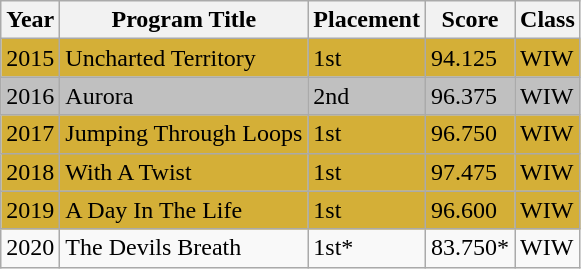<table class="wikitable">
<tr>
<th>Year</th>
<th>Program Title</th>
<th>Placement</th>
<th>Score</th>
<th>Class</th>
</tr>
<tr bgcolor=#D4AF37>
<td>2015</td>
<td>Uncharted Territory</td>
<td>1st</td>
<td>94.125</td>
<td>WIW</td>
</tr>
<tr bgcolor=#C0C0C0>
<td>2016</td>
<td>Aurora</td>
<td>2nd</td>
<td>96.375</td>
<td>WIW</td>
</tr>
<tr bgcolor=#D4AF37>
<td>2017</td>
<td>Jumping Through Loops</td>
<td>1st</td>
<td>96.750</td>
<td>WIW</td>
</tr>
<tr bgcolor=#D4AF37>
<td>2018</td>
<td>With A Twist</td>
<td>1st</td>
<td>97.475</td>
<td>WIW</td>
</tr>
<tr bgcolor=#D4AF37>
<td>2019</td>
<td>A Day In The Life</td>
<td>1st</td>
<td>96.600</td>
<td>WIW</td>
</tr>
<tr>
<td>2020</td>
<td>The Devils Breath</td>
<td>1st*</td>
<td>83.750*</td>
<td>WIW</td>
</tr>
</table>
